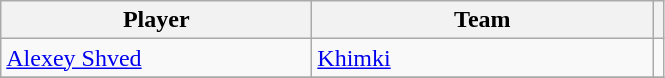<table class="wikitable" style="text-align: center;">
<tr>
<th style="width:200px;">Player</th>
<th style="width:220px;">Team</th>
<th></th>
</tr>
<tr>
<td align="left"> <a href='#'>Alexey Shved</a></td>
<td align="left"> <a href='#'>Khimki</a></td>
<td></td>
</tr>
<tr>
</tr>
</table>
